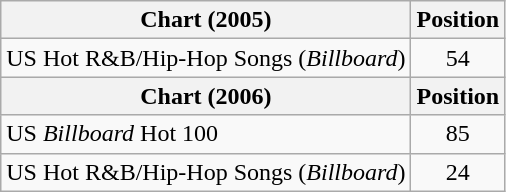<table class="wikitable sortable">
<tr>
<th>Chart (2005)</th>
<th>Position</th>
</tr>
<tr>
<td>US Hot R&B/Hip-Hop Songs (<em>Billboard</em>)</td>
<td align="center">54</td>
</tr>
<tr>
<th>Chart (2006)</th>
<th>Position</th>
</tr>
<tr>
<td>US <em>Billboard</em> Hot 100</td>
<td align="center">85</td>
</tr>
<tr>
<td>US Hot R&B/Hip-Hop Songs (<em>Billboard</em>)</td>
<td align="center">24</td>
</tr>
</table>
